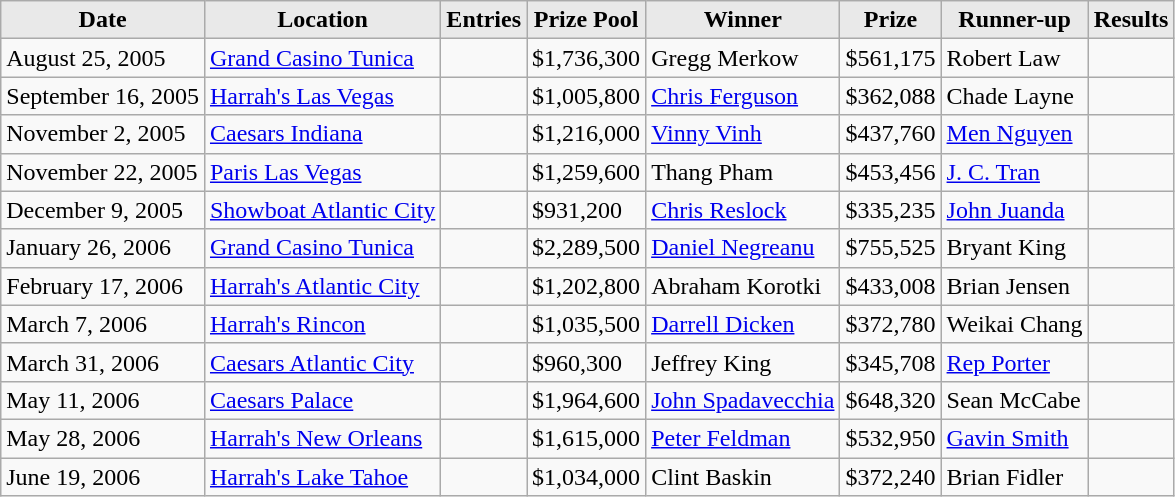<table class="wikitable">
<tr>
<th style="background: #E9E9E9;">Date</th>
<th style="background: #E9E9E9;">Location</th>
<th style="background: #E9E9E9;">Entries</th>
<th style="background: #E9E9E9;">Prize Pool</th>
<th style="background: #E9E9E9;">Winner</th>
<th style="background: #E9E9E9;">Prize</th>
<th style="background: #E9E9E9;">Runner-up</th>
<th style="background: #E9E9E9;">Results</th>
</tr>
<tr>
<td>August 25, 2005</td>
<td><a href='#'>Grand Casino Tunica</a></td>
<td></td>
<td>$1,736,300</td>
<td> Gregg Merkow</td>
<td>$561,175</td>
<td> Robert Law</td>
<td></td>
</tr>
<tr>
<td>September 16, 2005</td>
<td><a href='#'>Harrah's Las Vegas</a></td>
<td></td>
<td>$1,005,800</td>
<td> <a href='#'>Chris Ferguson</a></td>
<td>$362,088</td>
<td> Chade Layne</td>
<td></td>
</tr>
<tr>
<td>November 2, 2005</td>
<td><a href='#'>Caesars Indiana</a></td>
<td></td>
<td>$1,216,000</td>
<td> <a href='#'>Vinny Vinh</a></td>
<td>$437,760</td>
<td> <a href='#'>Men Nguyen</a></td>
<td></td>
</tr>
<tr>
<td>November 22, 2005</td>
<td><a href='#'>Paris Las Vegas</a></td>
<td></td>
<td>$1,259,600</td>
<td> Thang Pham</td>
<td>$453,456</td>
<td> <a href='#'>J. C. Tran</a></td>
<td></td>
</tr>
<tr>
<td>December 9, 2005</td>
<td><a href='#'>Showboat Atlantic City</a></td>
<td></td>
<td>$931,200</td>
<td> <a href='#'>Chris Reslock</a></td>
<td>$335,235</td>
<td> <a href='#'>John Juanda</a></td>
<td></td>
</tr>
<tr>
<td>January 26, 2006</td>
<td><a href='#'>Grand Casino Tunica</a></td>
<td></td>
<td>$2,289,500</td>
<td> <a href='#'>Daniel Negreanu</a></td>
<td>$755,525</td>
<td> Bryant King</td>
<td></td>
</tr>
<tr>
<td>February 17, 2006</td>
<td><a href='#'>Harrah's Atlantic City</a></td>
<td></td>
<td>$1,202,800</td>
<td> Abraham Korotki</td>
<td>$433,008</td>
<td> Brian Jensen</td>
<td></td>
</tr>
<tr>
<td>March 7, 2006</td>
<td><a href='#'>Harrah's Rincon</a></td>
<td></td>
<td>$1,035,500</td>
<td> <a href='#'>Darrell Dicken</a></td>
<td>$372,780</td>
<td> Weikai Chang</td>
<td></td>
</tr>
<tr>
<td>March 31, 2006</td>
<td><a href='#'>Caesars Atlantic City</a></td>
<td></td>
<td>$960,300</td>
<td> Jeffrey King</td>
<td>$345,708</td>
<td> <a href='#'>Rep Porter</a></td>
<td></td>
</tr>
<tr>
<td>May 11, 2006</td>
<td><a href='#'>Caesars Palace</a></td>
<td></td>
<td>$1,964,600</td>
<td> <a href='#'>John Spadavecchia</a></td>
<td>$648,320</td>
<td> Sean McCabe</td>
<td></td>
</tr>
<tr>
<td>May 28, 2006</td>
<td><a href='#'>Harrah's New Orleans</a></td>
<td></td>
<td>$1,615,000</td>
<td> <a href='#'>Peter Feldman</a></td>
<td>$532,950</td>
<td> <a href='#'>Gavin Smith</a></td>
<td></td>
</tr>
<tr>
<td>June 19, 2006</td>
<td><a href='#'>Harrah's Lake Tahoe</a></td>
<td></td>
<td>$1,034,000</td>
<td> Clint Baskin</td>
<td>$372,240</td>
<td> Brian Fidler</td>
<td></td>
</tr>
</table>
